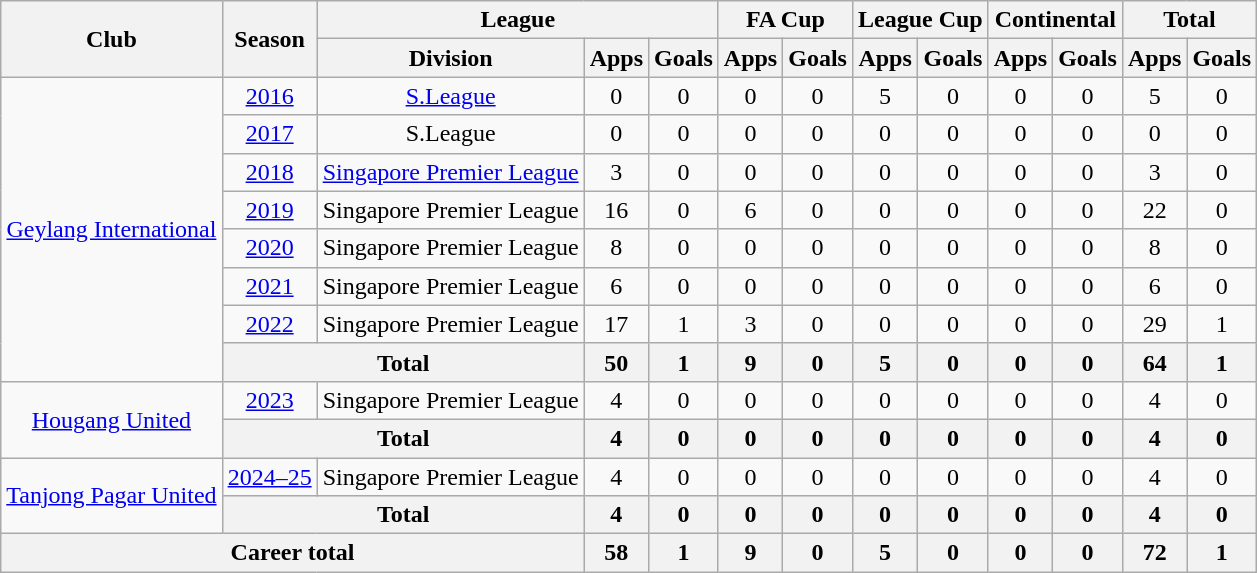<table class="wikitable" style="text-align: center">
<tr>
<th rowspan="2">Club</th>
<th rowspan="2">Season</th>
<th colspan="3">League</th>
<th colspan="2">FA Cup</th>
<th colspan="2">League Cup</th>
<th colspan="2">Continental</th>
<th colspan="2">Total</th>
</tr>
<tr>
<th>Division</th>
<th>Apps</th>
<th>Goals</th>
<th>Apps</th>
<th>Goals</th>
<th>Apps</th>
<th>Goals</th>
<th>Apps</th>
<th>Goals</th>
<th>Apps</th>
<th>Goals</th>
</tr>
<tr>
<td rowspan="8"><a href='#'>Geylang International</a></td>
<td><a href='#'>2016</a></td>
<td><a href='#'>S.League</a></td>
<td>0</td>
<td>0</td>
<td>0</td>
<td>0</td>
<td>5</td>
<td>0</td>
<td>0</td>
<td>0</td>
<td>5</td>
<td>0</td>
</tr>
<tr>
<td><a href='#'>2017</a></td>
<td>S.League</td>
<td>0</td>
<td>0</td>
<td>0</td>
<td>0</td>
<td>0</td>
<td>0</td>
<td>0</td>
<td>0</td>
<td>0</td>
<td>0</td>
</tr>
<tr>
<td><a href='#'>2018</a></td>
<td><a href='#'>Singapore Premier League</a></td>
<td>3</td>
<td>0</td>
<td>0</td>
<td>0</td>
<td>0</td>
<td>0</td>
<td>0</td>
<td>0</td>
<td>3</td>
<td>0</td>
</tr>
<tr>
<td><a href='#'>2019</a></td>
<td>Singapore Premier League</td>
<td>16</td>
<td>0</td>
<td>6</td>
<td>0</td>
<td>0</td>
<td>0</td>
<td>0</td>
<td>0</td>
<td>22</td>
<td>0</td>
</tr>
<tr>
<td><a href='#'>2020</a></td>
<td>Singapore Premier League</td>
<td>8</td>
<td>0</td>
<td>0</td>
<td>0</td>
<td>0</td>
<td>0</td>
<td>0</td>
<td>0</td>
<td>8</td>
<td>0</td>
</tr>
<tr>
<td><a href='#'>2021</a></td>
<td>Singapore Premier League</td>
<td>6</td>
<td>0</td>
<td>0</td>
<td>0</td>
<td>0</td>
<td>0</td>
<td>0</td>
<td>0</td>
<td>6</td>
<td>0</td>
</tr>
<tr>
<td><a href='#'>2022</a></td>
<td>Singapore Premier League</td>
<td>17</td>
<td>1</td>
<td>3</td>
<td>0</td>
<td>0</td>
<td>0</td>
<td>0</td>
<td>0</td>
<td>29</td>
<td>1</td>
</tr>
<tr>
<th colspan=2>Total</th>
<th>50</th>
<th>1</th>
<th>9</th>
<th>0</th>
<th>5</th>
<th>0</th>
<th>0</th>
<th>0</th>
<th>64</th>
<th>1</th>
</tr>
<tr>
<td rowspan="2"><a href='#'>Hougang United</a></td>
<td><a href='#'>2023</a></td>
<td>Singapore Premier League</td>
<td>4</td>
<td>0</td>
<td>0</td>
<td>0</td>
<td>0</td>
<td>0</td>
<td>0</td>
<td>0</td>
<td>4</td>
<td>0</td>
</tr>
<tr>
<th colspan=2>Total</th>
<th>4</th>
<th>0</th>
<th>0</th>
<th>0</th>
<th>0</th>
<th>0</th>
<th>0</th>
<th>0</th>
<th>4</th>
<th>0</th>
</tr>
<tr>
<td rowspan="2"><a href='#'>Tanjong Pagar United</a></td>
<td><a href='#'>2024–25</a></td>
<td>Singapore Premier League</td>
<td>4</td>
<td>0</td>
<td>0</td>
<td>0</td>
<td>0</td>
<td>0</td>
<td>0</td>
<td>0</td>
<td>4</td>
<td>0</td>
</tr>
<tr>
<th colspan=2>Total</th>
<th>4</th>
<th>0</th>
<th>0</th>
<th>0</th>
<th>0</th>
<th>0</th>
<th>0</th>
<th>0</th>
<th>4</th>
<th>0</th>
</tr>
<tr>
<th colspan=3>Career total</th>
<th>58</th>
<th>1</th>
<th>9</th>
<th>0</th>
<th>5</th>
<th>0</th>
<th>0</th>
<th>0</th>
<th>72</th>
<th>1</th>
</tr>
</table>
